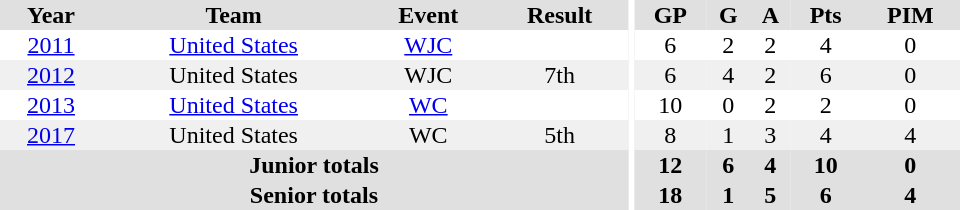<table border="0" cellpadding="1" cellspacing="0" ID="Table3" style="text-align:center; width:40em">
<tr bgcolor="#e0e0e0">
<th>Year</th>
<th>Team</th>
<th>Event</th>
<th>Result</th>
<th rowspan="99" bgcolor="#ffffff"></th>
<th>GP</th>
<th>G</th>
<th>A</th>
<th>Pts</th>
<th>PIM</th>
</tr>
<tr>
<td><a href='#'>2011</a></td>
<td><a href='#'>United States</a></td>
<td><a href='#'>WJC</a></td>
<td></td>
<td>6</td>
<td>2</td>
<td>2</td>
<td>4</td>
<td>0</td>
</tr>
<tr bgcolor="#f0f0f0">
<td><a href='#'>2012</a></td>
<td>United States</td>
<td>WJC</td>
<td>7th</td>
<td>6</td>
<td>4</td>
<td>2</td>
<td>6</td>
<td>0</td>
</tr>
<tr>
<td><a href='#'>2013</a></td>
<td><a href='#'>United States</a></td>
<td><a href='#'>WC</a></td>
<td></td>
<td>10</td>
<td>0</td>
<td>2</td>
<td>2</td>
<td>0</td>
</tr>
<tr style="background:#f0f0f0;">
<td><a href='#'>2017</a></td>
<td>United States</td>
<td>WC</td>
<td>5th</td>
<td>8</td>
<td>1</td>
<td>3</td>
<td>4</td>
<td>4</td>
</tr>
<tr bgcolor="#e0e0e0">
<th colspan=4>Junior totals</th>
<th>12</th>
<th>6</th>
<th>4</th>
<th>10</th>
<th>0</th>
</tr>
<tr bgcolor="#e0e0e0">
<th colspan=4>Senior totals</th>
<th>18</th>
<th>1</th>
<th>5</th>
<th>6</th>
<th>4</th>
</tr>
</table>
